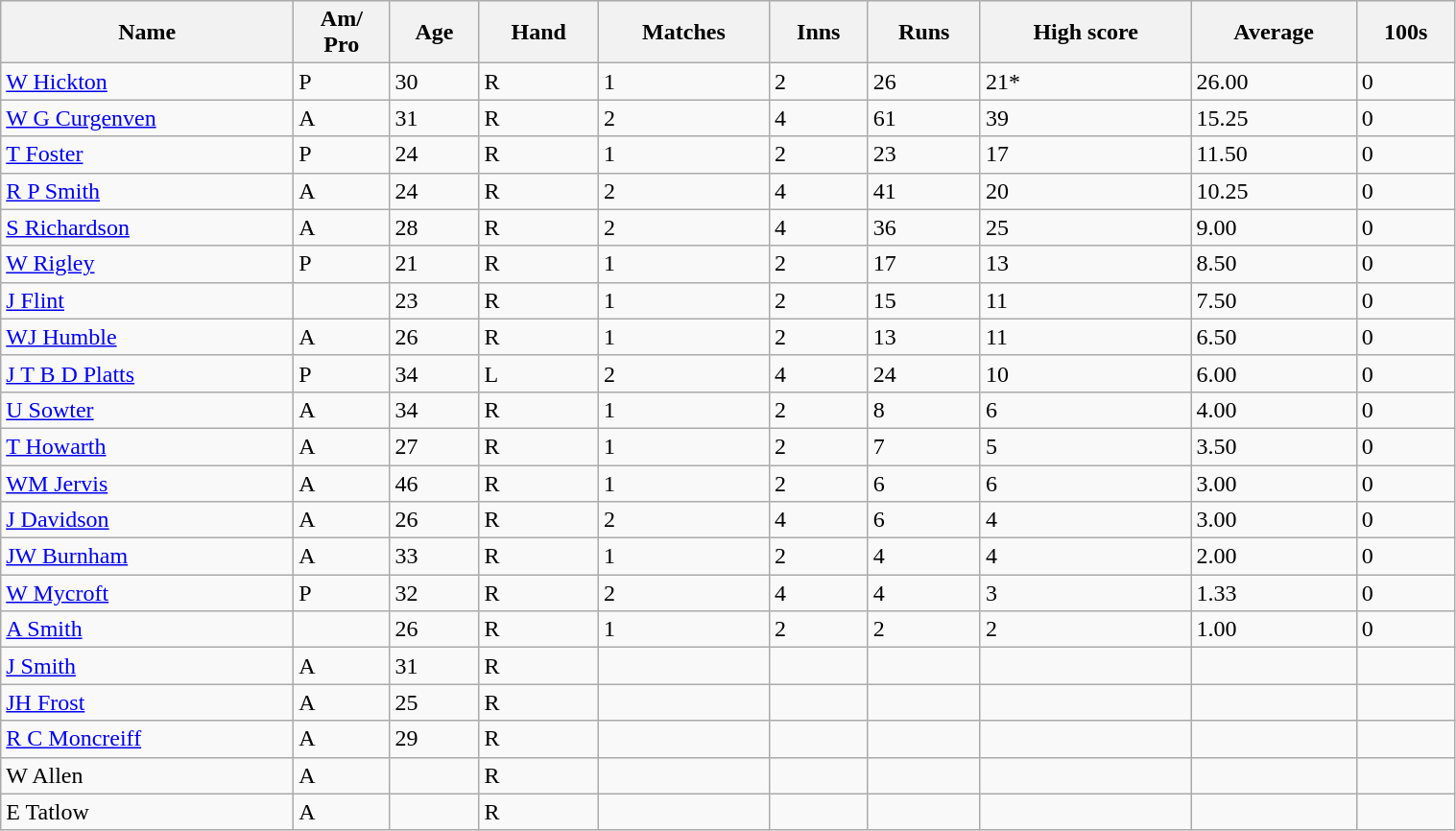<table class="wikitable sortable" width="80%">
<tr bgcolor="#efefef">
<th>Name</th>
<th>Am/<br>Pro</th>
<th>Age</th>
<th>Hand</th>
<th>Matches</th>
<th>Inns</th>
<th>Runs</th>
<th>High score</th>
<th>Average</th>
<th>100s</th>
</tr>
<tr>
<td><a href='#'>W Hickton</a></td>
<td>P</td>
<td>30</td>
<td>R</td>
<td>1</td>
<td>2</td>
<td>26</td>
<td>21*</td>
<td>26.00</td>
<td>0</td>
</tr>
<tr>
<td><a href='#'>W G Curgenven</a></td>
<td>A</td>
<td>31</td>
<td>R</td>
<td>2</td>
<td>4</td>
<td>61</td>
<td>39</td>
<td>15.25</td>
<td>0</td>
</tr>
<tr>
<td><a href='#'>T Foster</a></td>
<td>P</td>
<td>24</td>
<td>R</td>
<td>1</td>
<td>2</td>
<td>23</td>
<td>17</td>
<td>11.50</td>
<td>0</td>
</tr>
<tr>
<td><a href='#'>R P Smith</a></td>
<td>A</td>
<td>24</td>
<td>R</td>
<td>2</td>
<td>4</td>
<td>41</td>
<td>20</td>
<td>10.25</td>
<td>0</td>
</tr>
<tr>
<td><a href='#'>S Richardson</a></td>
<td>A</td>
<td>28</td>
<td>R</td>
<td>2</td>
<td>4</td>
<td>36</td>
<td>25</td>
<td>9.00</td>
<td>0</td>
</tr>
<tr>
<td><a href='#'>W Rigley</a></td>
<td>P</td>
<td>21</td>
<td>R</td>
<td>1</td>
<td>2</td>
<td>17</td>
<td>13</td>
<td>8.50</td>
<td>0</td>
</tr>
<tr>
<td><a href='#'>J Flint</a></td>
<td></td>
<td>23</td>
<td>R</td>
<td>1</td>
<td>2</td>
<td>15</td>
<td>11</td>
<td>7.50</td>
<td>0</td>
</tr>
<tr>
<td><a href='#'>WJ Humble</a></td>
<td>A</td>
<td>26</td>
<td>R</td>
<td>1</td>
<td>2</td>
<td>13</td>
<td>11</td>
<td>6.50</td>
<td>0</td>
</tr>
<tr>
<td><a href='#'>J T B D Platts</a></td>
<td>P</td>
<td>34</td>
<td>L</td>
<td>2</td>
<td>4</td>
<td>24</td>
<td>10</td>
<td>6.00</td>
<td>0</td>
</tr>
<tr>
<td><a href='#'>U Sowter</a></td>
<td>A</td>
<td>34</td>
<td>R</td>
<td>1</td>
<td>2</td>
<td>8</td>
<td>6</td>
<td>4.00</td>
<td>0</td>
</tr>
<tr>
<td><a href='#'>T Howarth</a></td>
<td>A</td>
<td>27</td>
<td>R</td>
<td>1</td>
<td>2</td>
<td>7</td>
<td>5</td>
<td>3.50</td>
<td>0</td>
</tr>
<tr>
<td><a href='#'>WM Jervis</a></td>
<td>A</td>
<td>46</td>
<td>R</td>
<td>1</td>
<td>2</td>
<td>6</td>
<td>6</td>
<td>3.00</td>
<td>0</td>
</tr>
<tr>
<td><a href='#'>J Davidson</a></td>
<td>A</td>
<td>26</td>
<td>R</td>
<td>2</td>
<td>4</td>
<td>6</td>
<td>4</td>
<td>3.00</td>
<td>0</td>
</tr>
<tr>
<td><a href='#'>JW Burnham</a></td>
<td>A</td>
<td>33</td>
<td>R</td>
<td>1</td>
<td>2</td>
<td>4</td>
<td>4</td>
<td>2.00</td>
<td>0</td>
</tr>
<tr>
<td><a href='#'>W Mycroft</a></td>
<td>P</td>
<td>32</td>
<td>R</td>
<td>2</td>
<td>4</td>
<td>4</td>
<td>3</td>
<td>1.33</td>
<td>0</td>
</tr>
<tr>
<td><a href='#'>A Smith</a></td>
<td></td>
<td>26</td>
<td>R</td>
<td>1</td>
<td>2</td>
<td>2</td>
<td>2</td>
<td>1.00</td>
<td>0</td>
</tr>
<tr>
<td><a href='#'>J Smith</a></td>
<td>A</td>
<td>31</td>
<td>R</td>
<td></td>
<td></td>
<td></td>
<td></td>
<td></td>
<td></td>
</tr>
<tr>
<td><a href='#'>JH Frost</a></td>
<td>A</td>
<td>25</td>
<td>R</td>
<td></td>
<td></td>
<td></td>
<td></td>
<td></td>
<td></td>
</tr>
<tr>
<td><a href='#'>R C Moncreiff</a></td>
<td>A</td>
<td>29</td>
<td>R</td>
<td></td>
<td></td>
<td></td>
<td></td>
<td></td>
<td></td>
</tr>
<tr>
<td>W Allen</td>
<td>A</td>
<td></td>
<td>R</td>
<td></td>
<td></td>
<td></td>
<td></td>
<td></td>
<td></td>
</tr>
<tr>
<td>E Tatlow</td>
<td>A</td>
<td></td>
<td>R</td>
<td></td>
<td></td>
<td></td>
<td></td>
<td></td>
<td></td>
</tr>
</table>
